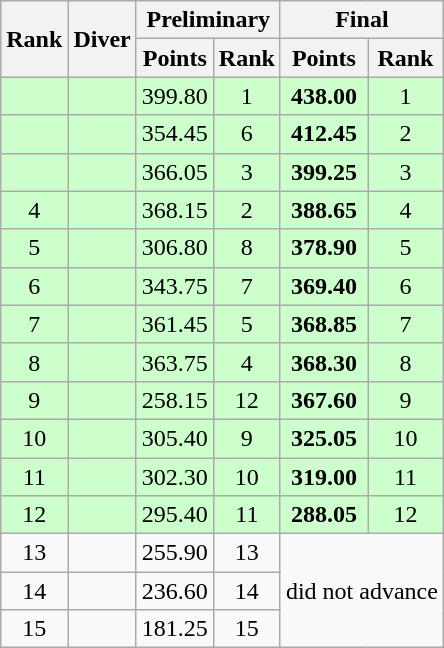<table class="wikitable sortable" style="text-align:center">
<tr>
<th rowspan=2>Rank</th>
<th rowspan=2>Diver</th>
<th colspan=2>Preliminary</th>
<th colspan=2>Final</th>
</tr>
<tr>
<th>Points</th>
<th>Rank</th>
<th>Points</th>
<th>Rank</th>
</tr>
<tr bgcolor=ccffcc>
<td></td>
<td align=left></td>
<td>399.80</td>
<td>1</td>
<td><strong>438.00</strong></td>
<td>1</td>
</tr>
<tr bgcolor=ccffcc>
<td></td>
<td align=left></td>
<td>354.45</td>
<td>6</td>
<td><strong>412.45</strong></td>
<td>2</td>
</tr>
<tr bgcolor=ccffcc>
<td></td>
<td align=left></td>
<td>366.05</td>
<td>3</td>
<td><strong>399.25</strong></td>
<td>3</td>
</tr>
<tr bgcolor=ccffcc>
<td>4</td>
<td align=left></td>
<td>368.15</td>
<td>2</td>
<td><strong>388.65</strong></td>
<td>4</td>
</tr>
<tr bgcolor=ccffcc>
<td>5</td>
<td align=left></td>
<td>306.80</td>
<td>8</td>
<td><strong>378.90</strong></td>
<td>5</td>
</tr>
<tr bgcolor=ccffcc>
<td>6</td>
<td align=left></td>
<td>343.75</td>
<td>7</td>
<td><strong>369.40</strong></td>
<td>6</td>
</tr>
<tr bgcolor=ccffcc>
<td>7</td>
<td align=left></td>
<td>361.45</td>
<td>5</td>
<td><strong>368.85</strong></td>
<td>7</td>
</tr>
<tr bgcolor=ccffcc>
<td>8</td>
<td align=left></td>
<td>363.75</td>
<td>4</td>
<td><strong>368.30</strong></td>
<td>8</td>
</tr>
<tr bgcolor=ccffcc>
<td>9</td>
<td align=left></td>
<td>258.15</td>
<td>12</td>
<td><strong>367.60</strong></td>
<td>9</td>
</tr>
<tr bgcolor=ccffcc>
<td>10</td>
<td align=left></td>
<td>305.40</td>
<td>9</td>
<td><strong>325.05</strong></td>
<td>10</td>
</tr>
<tr bgcolor=ccffcc>
<td>11</td>
<td align=left></td>
<td>302.30</td>
<td>10</td>
<td><strong>319.00</strong></td>
<td>11</td>
</tr>
<tr bgcolor=ccffcc>
<td>12</td>
<td align=left></td>
<td>295.40</td>
<td>11</td>
<td><strong>288.05</strong></td>
<td>12</td>
</tr>
<tr>
<td>13</td>
<td align=left></td>
<td>255.90</td>
<td>13</td>
<td rowspan=3 colspan=2>did not advance</td>
</tr>
<tr>
<td>14</td>
<td align=left></td>
<td>236.60</td>
<td>14</td>
</tr>
<tr>
<td>15</td>
<td align=left></td>
<td>181.25</td>
<td>15</td>
</tr>
</table>
